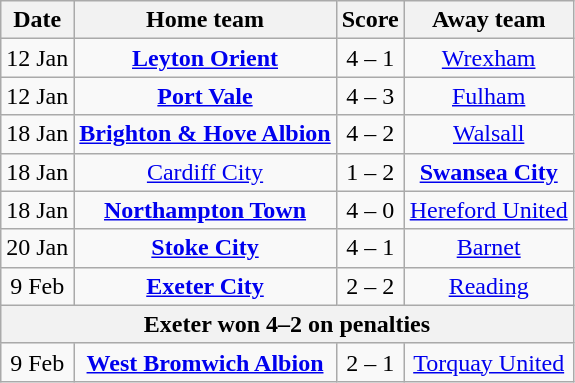<table class="wikitable" style="text-align: center">
<tr>
<th>Date</th>
<th>Home team</th>
<th>Score</th>
<th>Away team</th>
</tr>
<tr>
<td>12 Jan</td>
<td><strong><a href='#'>Leyton Orient</a></strong></td>
<td>4 – 1</td>
<td><a href='#'>Wrexham</a></td>
</tr>
<tr>
<td>12 Jan</td>
<td><strong><a href='#'>Port Vale</a></strong></td>
<td>4 – 3</td>
<td><a href='#'>Fulham</a></td>
</tr>
<tr>
<td>18 Jan</td>
<td><strong><a href='#'>Brighton & Hove Albion</a></strong></td>
<td>4 – 2</td>
<td><a href='#'>Walsall</a></td>
</tr>
<tr>
<td>18 Jan</td>
<td><a href='#'>Cardiff City</a></td>
<td>1 – 2</td>
<td><strong><a href='#'>Swansea City</a></strong></td>
</tr>
<tr>
<td>18 Jan</td>
<td><strong><a href='#'>Northampton Town</a></strong></td>
<td>4 – 0</td>
<td><a href='#'>Hereford United</a></td>
</tr>
<tr>
<td>20 Jan</td>
<td><strong><a href='#'>Stoke City</a></strong></td>
<td>4 – 1</td>
<td><a href='#'>Barnet</a></td>
</tr>
<tr>
<td>9 Feb</td>
<td><strong><a href='#'>Exeter City</a></strong></td>
<td>2 – 2</td>
<td><a href='#'>Reading</a></td>
</tr>
<tr>
<th colspan="5">Exeter won 4–2 on penalties</th>
</tr>
<tr>
<td>9 Feb</td>
<td><strong><a href='#'>West Bromwich Albion</a></strong></td>
<td>2 – 1</td>
<td><a href='#'>Torquay United</a></td>
</tr>
</table>
